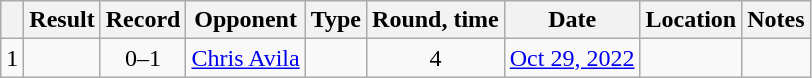<table class="wikitable" style="text-align:center">
<tr>
<th></th>
<th>Result</th>
<th>Record</th>
<th>Opponent</th>
<th>Type</th>
<th>Round, time</th>
<th>Date</th>
<th>Location</th>
<th>Notes</th>
</tr>
<tr>
<td>1</td>
<td></td>
<td>0–1</td>
<td style="text-align: left; "><a href='#'>Chris Avila</a></td>
<td></td>
<td>4</td>
<td><a href='#'>Oct 29, 2022</a></td>
<td style="text-align: left; "></td>
<td></td>
</tr>
</table>
